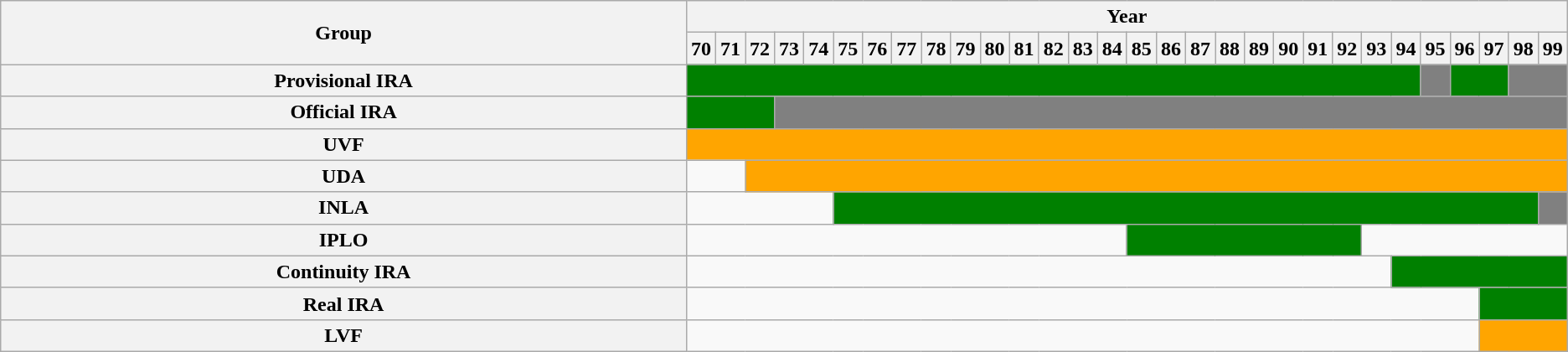<table class="wikitable" style="text-align:center">
<tr>
<th rowspan=2>Group</th>
<th colspan=30>Year</th>
</tr>
<tr>
<th width=1%>70</th>
<th width=1%>71</th>
<th width=1%>72</th>
<th width=1%>73</th>
<th width=1%>74</th>
<th width=1%>75</th>
<th width=1%>76</th>
<th width=1%>77</th>
<th width=1%>78</th>
<th width=1%>79</th>
<th width=1%>80</th>
<th width=1%>81</th>
<th width=1%>82</th>
<th width=1%>83</th>
<th width=1%>84</th>
<th width=1%>85</th>
<th width=1%>86</th>
<th width=1%>87</th>
<th width=1%>88</th>
<th width=1%>89</th>
<th width=1%>90</th>
<th width=1%>91</th>
<th width=1%>92</th>
<th width=1%>93</th>
<th width=1%>94</th>
<th width=1%>95</th>
<th width=1%>96</th>
<th width=1%>97</th>
<th width=1%>98</th>
<th width=1%>99</th>
</tr>
<tr>
<th>Provisional IRA</th>
<td colspan=25 bgcolor="green"></td>
<td colspan=1 bgcolor="gray"></td>
<td colspan=2 bgcolor="green"></td>
<td colspan=2 bgcolor="gray"></td>
</tr>
<tr>
<th>Official IRA</th>
<td colspan=3 bgcolor="green"></td>
<td colspan=27 bgcolor="gray"></td>
</tr>
<tr>
<th>UVF</th>
<td colspan=30 bgcolor="orange"></td>
</tr>
<tr>
<th>UDA</th>
<td colspan=2></td>
<td colspan=28 bgcolor="orange"></td>
</tr>
<tr>
<th>INLA</th>
<td colspan=5></td>
<td colspan=24 bgcolor="green"></td>
<td colspan=1 bgcolor="gray"></td>
</tr>
<tr>
<th>IPLO</th>
<td colspan=15></td>
<td colspan=8 bgcolor="green"></td>
<td colspan=8></td>
</tr>
<tr>
<th>Continuity IRA</th>
<td colspan=24></td>
<td colspan=6 bgcolor="green"></td>
</tr>
<tr>
<th>Real IRA</th>
<td colspan=27></td>
<td colspan=3 bgcolor="green"></td>
</tr>
<tr>
<th>LVF</th>
<td colspan=27></td>
<td colspan=3 bgcolor="orange"></td>
</tr>
</table>
